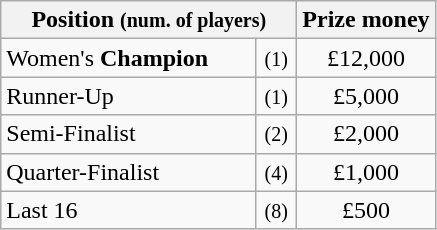<table class="wikitable">
<tr>
<th colspan=2 width=190px>Position <small>(num. of players)</small></th>
<th>Prize money</th>
</tr>
<tr>
<td>Women's <strong>Champion</strong></td>
<td align=center><small>(1)</small></td>
<td align=center>£12,000</td>
</tr>
<tr>
<td>Runner-Up</td>
<td align=center><small>(1)</small></td>
<td align=center>£5,000</td>
</tr>
<tr>
<td>Semi-Finalist</td>
<td align=center><small>(2)</small></td>
<td align=center>£2,000</td>
</tr>
<tr>
<td>Quarter-Finalist</td>
<td align=center><small>(4)</small></td>
<td align=center>£1,000</td>
</tr>
<tr>
<td>Last 16</td>
<td align=center><small>(8)</small></td>
<td align=center>£500</td>
</tr>
</table>
